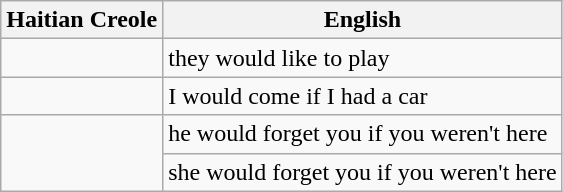<table class="wikitable">
<tr>
<th scope="col">Haitian Creole</th>
<th scope="col">English</th>
</tr>
<tr>
<td></td>
<td>they would like to play</td>
</tr>
<tr>
<td></td>
<td>I would come if I had a car</td>
</tr>
<tr>
<td rowspan="2"></td>
<td>he would forget you if you weren't here</td>
</tr>
<tr>
<td>she would forget you if you weren't here</td>
</tr>
</table>
